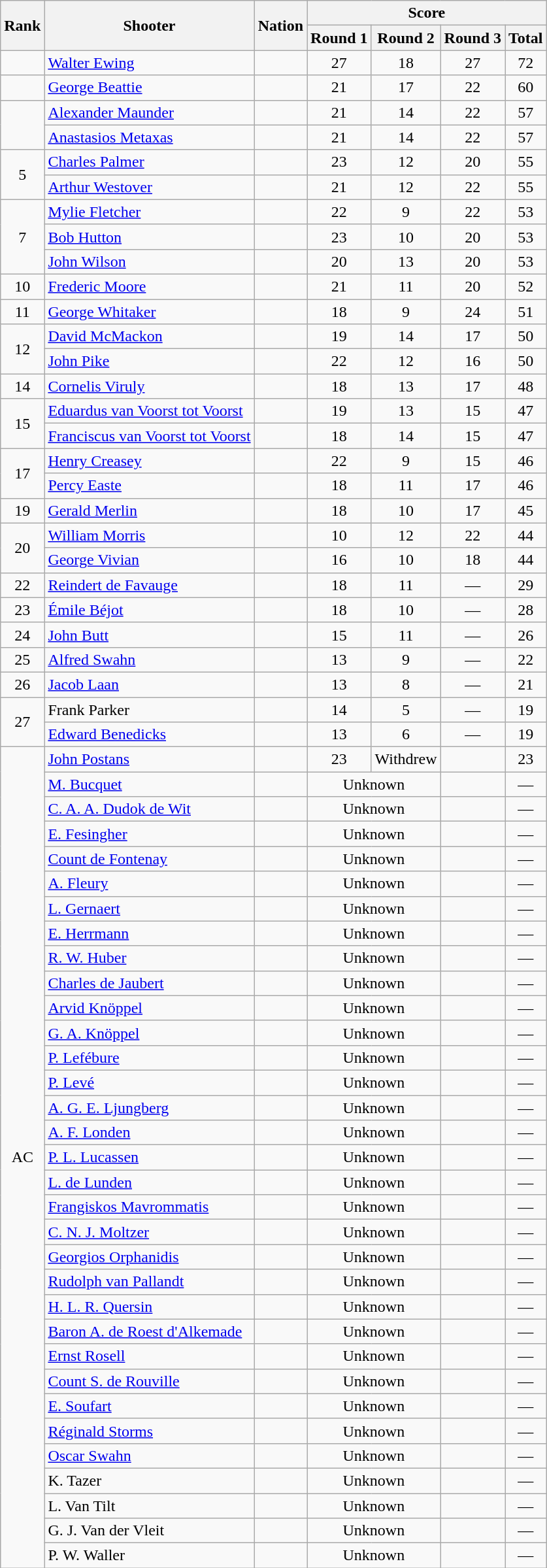<table class="wikitable sortable" style="text-align:center">
<tr>
<th rowspan=2>Rank</th>
<th rowspan=2>Shooter</th>
<th rowspan=2>Nation</th>
<th colspan=4>Score</th>
</tr>
<tr>
<th>Round 1</th>
<th>Round 2</th>
<th>Round 3</th>
<th>Total</th>
</tr>
<tr>
<td></td>
<td align=left><a href='#'>Walter Ewing</a></td>
<td align=left></td>
<td>27</td>
<td>18</td>
<td>27</td>
<td>72</td>
</tr>
<tr>
<td></td>
<td align=left><a href='#'>George Beattie</a></td>
<td align=left></td>
<td>21</td>
<td>17</td>
<td>22</td>
<td>60</td>
</tr>
<tr>
<td rowspan=2></td>
<td align=left><a href='#'>Alexander Maunder</a></td>
<td align=left></td>
<td>21</td>
<td>14</td>
<td>22</td>
<td>57</td>
</tr>
<tr>
<td align=left><a href='#'>Anastasios Metaxas</a></td>
<td align=left></td>
<td>21</td>
<td>14</td>
<td>22</td>
<td>57</td>
</tr>
<tr>
<td rowspan=2>5</td>
<td align=left><a href='#'>Charles Palmer</a></td>
<td align=left></td>
<td>23</td>
<td>12</td>
<td>20</td>
<td>55</td>
</tr>
<tr>
<td align=left><a href='#'>Arthur Westover</a></td>
<td align=left></td>
<td>21</td>
<td>12</td>
<td>22</td>
<td>55</td>
</tr>
<tr>
<td rowspan=3>7</td>
<td align=left><a href='#'>Mylie Fletcher</a></td>
<td align=left></td>
<td>22</td>
<td>9</td>
<td>22</td>
<td>53</td>
</tr>
<tr>
<td align=left><a href='#'>Bob Hutton</a></td>
<td align=left></td>
<td>23</td>
<td>10</td>
<td>20</td>
<td>53</td>
</tr>
<tr>
<td align=left><a href='#'>John Wilson</a></td>
<td align=left></td>
<td>20</td>
<td>13</td>
<td>20</td>
<td>53</td>
</tr>
<tr>
<td>10</td>
<td align=left><a href='#'>Frederic Moore</a></td>
<td align=left></td>
<td>21</td>
<td>11</td>
<td>20</td>
<td>52</td>
</tr>
<tr>
<td>11</td>
<td align=left><a href='#'>George Whitaker</a></td>
<td align=left></td>
<td>18</td>
<td>9</td>
<td>24</td>
<td>51</td>
</tr>
<tr>
<td rowspan=2>12</td>
<td align=left><a href='#'>David McMackon</a></td>
<td align=left></td>
<td>19</td>
<td>14</td>
<td>17</td>
<td>50</td>
</tr>
<tr>
<td align=left><a href='#'>John Pike</a></td>
<td align=left></td>
<td>22</td>
<td>12</td>
<td>16</td>
<td>50</td>
</tr>
<tr>
<td>14</td>
<td align=left><a href='#'>Cornelis Viruly</a></td>
<td align=left></td>
<td>18</td>
<td>13</td>
<td>17</td>
<td>48</td>
</tr>
<tr>
<td rowspan=2>15</td>
<td align=left><a href='#'>Eduardus van Voorst tot Voorst</a></td>
<td align=left></td>
<td>19</td>
<td>13</td>
<td>15</td>
<td>47</td>
</tr>
<tr>
<td align=left><a href='#'>Franciscus van Voorst tot Voorst</a></td>
<td align=left></td>
<td>18</td>
<td>14</td>
<td>15</td>
<td>47</td>
</tr>
<tr>
<td rowspan=2>17</td>
<td align=left><a href='#'>Henry Creasey</a></td>
<td align=left></td>
<td>22</td>
<td>9</td>
<td>15</td>
<td>46</td>
</tr>
<tr>
<td align=left><a href='#'>Percy Easte</a></td>
<td align=left></td>
<td>18</td>
<td>11</td>
<td>17</td>
<td>46</td>
</tr>
<tr>
<td>19</td>
<td align=left><a href='#'>Gerald Merlin</a></td>
<td align=left></td>
<td>18</td>
<td>10</td>
<td>17</td>
<td>45</td>
</tr>
<tr>
<td rowspan=2>20</td>
<td align=left><a href='#'>William Morris</a></td>
<td align=left></td>
<td>10</td>
<td>12</td>
<td>22</td>
<td>44</td>
</tr>
<tr>
<td align=left><a href='#'>George Vivian</a></td>
<td align=left></td>
<td>16</td>
<td>10</td>
<td>18</td>
<td>44</td>
</tr>
<tr>
<td>22</td>
<td align=left><a href='#'>Reindert de Favauge</a></td>
<td align=left></td>
<td>18</td>
<td>11</td>
<td>—</td>
<td>29</td>
</tr>
<tr>
<td>23</td>
<td align=left><a href='#'>Émile Béjot</a></td>
<td align=left></td>
<td>18</td>
<td>10</td>
<td>—</td>
<td>28</td>
</tr>
<tr>
<td>24</td>
<td align=left><a href='#'>John Butt</a></td>
<td align=left></td>
<td>15</td>
<td>11</td>
<td>—</td>
<td>26</td>
</tr>
<tr>
<td>25</td>
<td align=left><a href='#'>Alfred Swahn</a></td>
<td align=left></td>
<td>13</td>
<td>9</td>
<td>—</td>
<td>22</td>
</tr>
<tr>
<td>26</td>
<td align=left><a href='#'>Jacob Laan</a></td>
<td align=left></td>
<td>13</td>
<td>8</td>
<td>—</td>
<td>21</td>
</tr>
<tr>
<td rowspan=2>27</td>
<td align=left>Frank Parker</td>
<td align=left></td>
<td>14</td>
<td>5</td>
<td>—</td>
<td>19</td>
</tr>
<tr>
<td align=left><a href='#'>Edward Benedicks</a></td>
<td align=left></td>
<td>13</td>
<td>6</td>
<td>—</td>
<td>19</td>
</tr>
<tr>
<td rowspan=33>AC</td>
<td align=left><a href='#'>John Postans</a></td>
<td align=left></td>
<td>23</td>
<td>Withdrew</td>
<td></td>
<td>23</td>
</tr>
<tr>
<td align=left><a href='#'>M. Bucquet</a></td>
<td align=left></td>
<td colspan=2>Unknown</td>
<td></td>
<td>—</td>
</tr>
<tr>
<td align=left><a href='#'>C. A. A. Dudok de Wit</a></td>
<td align=left></td>
<td colspan=2>Unknown</td>
<td></td>
<td>—</td>
</tr>
<tr>
<td align=left><a href='#'>E. Fesingher</a></td>
<td align=left></td>
<td colspan=2>Unknown</td>
<td></td>
<td>—</td>
</tr>
<tr>
<td align=left><a href='#'>Count de Fontenay</a></td>
<td align=left></td>
<td colspan=2>Unknown</td>
<td></td>
<td>—</td>
</tr>
<tr>
<td align=left><a href='#'>A. Fleury</a></td>
<td align=left></td>
<td colspan=2>Unknown</td>
<td></td>
<td>—</td>
</tr>
<tr>
<td align=left><a href='#'>L. Gernaert</a></td>
<td align=left></td>
<td colspan=2>Unknown</td>
<td></td>
<td>—</td>
</tr>
<tr>
<td align=left><a href='#'>E. Herrmann</a></td>
<td align=left></td>
<td colspan=2>Unknown</td>
<td></td>
<td>—</td>
</tr>
<tr>
<td align=left><a href='#'>R. W. Huber</a></td>
<td align=left></td>
<td colspan=2>Unknown</td>
<td></td>
<td>—</td>
</tr>
<tr>
<td align=left><a href='#'>Charles de Jaubert</a></td>
<td align=left></td>
<td colspan=2>Unknown</td>
<td></td>
<td>—</td>
</tr>
<tr>
<td align=left><a href='#'>Arvid Knöppel</a></td>
<td align=left></td>
<td colspan=2>Unknown</td>
<td></td>
<td>—</td>
</tr>
<tr>
<td align=left><a href='#'>G. A. Knöppel</a></td>
<td align=left></td>
<td colspan=2>Unknown</td>
<td></td>
<td>—</td>
</tr>
<tr>
<td align=left><a href='#'>P. Lefébure</a></td>
<td align=left></td>
<td colspan=2>Unknown</td>
<td></td>
<td>—</td>
</tr>
<tr>
<td align=left><a href='#'>P. Levé</a></td>
<td align=left></td>
<td colspan=2>Unknown</td>
<td></td>
<td>—</td>
</tr>
<tr>
<td align=left><a href='#'>A. G. E. Ljungberg</a></td>
<td align=left></td>
<td colspan=2>Unknown</td>
<td></td>
<td>—</td>
</tr>
<tr>
<td align=left><a href='#'>A. F. Londen</a></td>
<td align=left></td>
<td colspan=2>Unknown</td>
<td></td>
<td>—</td>
</tr>
<tr>
<td align=left><a href='#'>P. L. Lucassen</a></td>
<td align=left></td>
<td colspan=2>Unknown</td>
<td></td>
<td>—</td>
</tr>
<tr>
<td align=left><a href='#'>L. de Lunden</a></td>
<td align=left></td>
<td colspan=2>Unknown</td>
<td></td>
<td>—</td>
</tr>
<tr>
<td align=left><a href='#'>Frangiskos Mavrommatis</a></td>
<td align=left></td>
<td colspan=2>Unknown</td>
<td></td>
<td>—</td>
</tr>
<tr>
<td align=left><a href='#'>C. N. J. Moltzer</a></td>
<td align=left></td>
<td colspan=2>Unknown</td>
<td></td>
<td>—</td>
</tr>
<tr>
<td align=left><a href='#'>Georgios Orphanidis</a></td>
<td align=left></td>
<td colspan=2>Unknown</td>
<td></td>
<td>—</td>
</tr>
<tr>
<td align=left><a href='#'>Rudolph van Pallandt</a></td>
<td align=left></td>
<td colspan=2>Unknown</td>
<td></td>
<td>—</td>
</tr>
<tr>
<td align=left><a href='#'>H. L. R. Quersin</a></td>
<td align=left></td>
<td colspan=2>Unknown</td>
<td></td>
<td>—</td>
</tr>
<tr>
<td align=left><a href='#'>Baron A. de Roest d'Alkemade</a></td>
<td align=left></td>
<td colspan=2>Unknown</td>
<td></td>
<td>—</td>
</tr>
<tr>
<td align=left><a href='#'>Ernst Rosell</a></td>
<td align=left></td>
<td colspan=2>Unknown</td>
<td></td>
<td>—</td>
</tr>
<tr>
<td align=left><a href='#'>Count S. de Rouville</a></td>
<td align=left></td>
<td colspan=2>Unknown</td>
<td></td>
<td>—</td>
</tr>
<tr>
<td align=left><a href='#'>E. Soufart</a></td>
<td align=left></td>
<td colspan=2>Unknown</td>
<td></td>
<td>—</td>
</tr>
<tr>
<td align=left><a href='#'>Réginald Storms</a></td>
<td align=left></td>
<td colspan=2>Unknown</td>
<td></td>
<td>—</td>
</tr>
<tr>
<td align=left><a href='#'>Oscar Swahn</a></td>
<td align=left></td>
<td colspan=2>Unknown</td>
<td></td>
<td>—</td>
</tr>
<tr>
<td align=left>K. Tazer</td>
<td align=left></td>
<td colspan=2>Unknown</td>
<td></td>
<td>—</td>
</tr>
<tr>
<td align=left>L. Van Tilt</td>
<td align=left></td>
<td colspan=2>Unknown</td>
<td></td>
<td>—</td>
</tr>
<tr>
<td align=left>G. J. Van der Vleit</td>
<td align=left></td>
<td colspan=2>Unknown</td>
<td></td>
<td>—</td>
</tr>
<tr>
<td align=left>P. W. Waller</td>
<td align=left></td>
<td colspan=2>Unknown</td>
<td></td>
<td>—</td>
</tr>
</table>
